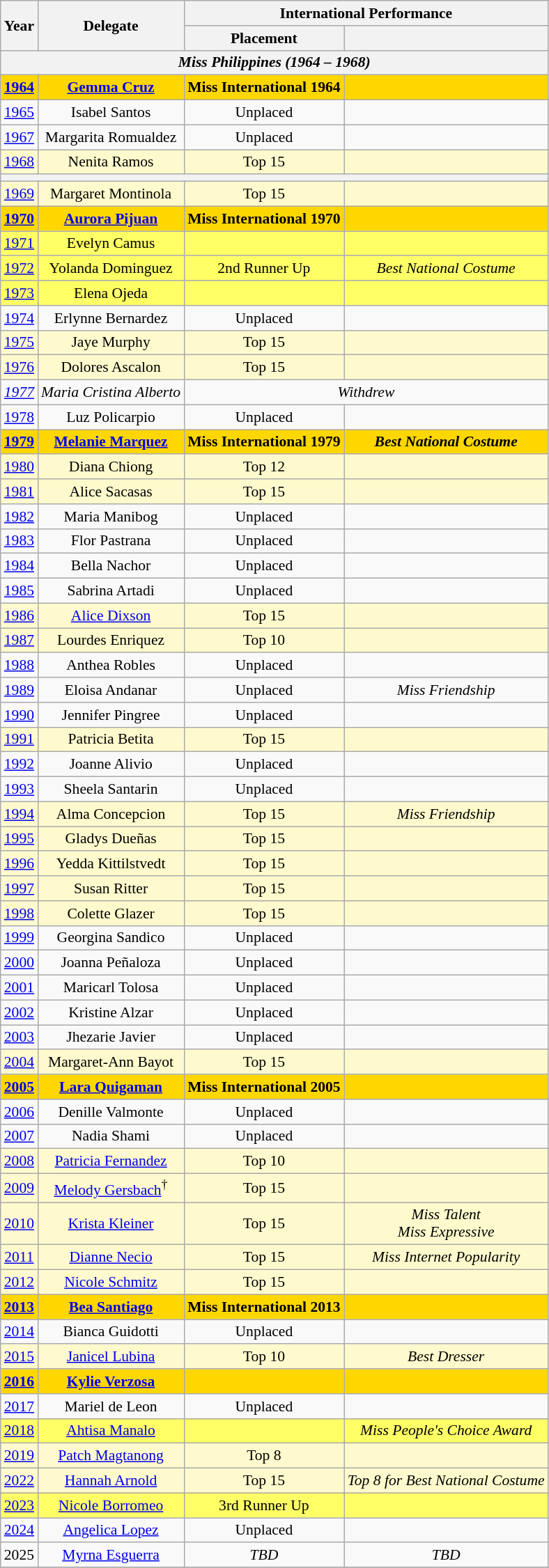<table class="wikitable" style="font-size: 90%; text-align:center">
<tr>
<th rowspan="2">Year</th>
<th rowspan="2">Delegate</th>
<th colspan="2">International Performance</th>
</tr>
<tr>
<th>Placement</th>
<th></th>
</tr>
<tr>
<th colspan="5"><em>Miss Philippines (1964 – 1968)</em></th>
</tr>
<tr style="background:Gold; font-weight:bold">
<td><a href='#'>1964</a></td>
<td><a href='#'>Gemma Cruz</a></td>
<td>Miss International 1964</td>
<td></td>
</tr>
<tr>
<td><a href='#'>1965</a></td>
<td>Isabel Santos</td>
<td>Unplaced</td>
<td></td>
</tr>
<tr>
<td><a href='#'>1967</a></td>
<td>Margarita Romualdez</td>
<td>Unplaced</td>
<td></td>
</tr>
<tr style="background:#FFFACD;">
<td><a href='#'>1968</a></td>
<td>Nenita Ramos</td>
<td>Top 15</td>
<td></td>
</tr>
<tr>
<th colspan="5"></th>
</tr>
<tr style="background:#FFFACD;">
<td><a href='#'>1969</a></td>
<td>Margaret Montinola</td>
<td>Top 15</td>
<td></td>
</tr>
<tr style="background:Gold; font-weight:bold">
<td><a href='#'>1970</a></td>
<td><a href='#'>Aurora Pijuan</a></td>
<td>Miss International 1970</td>
<td></td>
</tr>
<tr style="background:#FFFF66;">
<td><a href='#'>1971</a></td>
<td>Evelyn Camus</td>
<td></td>
<td></td>
</tr>
<tr style="background:#FFFF66;">
<td><a href='#'>1972</a></td>
<td>Yolanda Dominguez</td>
<td>2nd Runner Up</td>
<td><em>Best National Costume</em></td>
</tr>
<tr style="background:#FFFF66;">
<td><a href='#'>1973</a></td>
<td>Elena Ojeda</td>
<td></td>
<td></td>
</tr>
<tr>
<td><a href='#'>1974</a></td>
<td>Erlynne Bernardez</td>
<td>Unplaced</td>
<td></td>
</tr>
<tr style="background:#FFFACD;">
<td><a href='#'>1975</a></td>
<td>Jaye Murphy</td>
<td>Top 15</td>
<td></td>
</tr>
<tr style="background:#FFFACD;">
<td><a href='#'>1976</a></td>
<td>Dolores Ascalon</td>
<td>Top 15</td>
<td></td>
</tr>
<tr>
<td><a href='#'><em>1977</em></a></td>
<td><em>Maria Cristina Alberto</em></td>
<td colspan="2"><em>Withdrew</em></td>
</tr>
<tr>
<td><a href='#'>1978</a></td>
<td>Luz Policarpio</td>
<td>Unplaced</td>
<td></td>
</tr>
<tr style="background:Gold; font-weight:bold">
<td><a href='#'>1979</a></td>
<td><a href='#'>Melanie Marquez</a></td>
<td>Miss International 1979</td>
<td><em>Best National Costume</em></td>
</tr>
<tr style="background:#FFFACD;">
<td><a href='#'>1980</a></td>
<td>Diana Chiong</td>
<td>Top 12</td>
<td></td>
</tr>
<tr style="background:#FFFACD;">
<td><a href='#'>1981</a></td>
<td>Alice Sacasas</td>
<td>Top 15</td>
<td></td>
</tr>
<tr>
<td><a href='#'>1982</a></td>
<td>Maria Manibog</td>
<td>Unplaced</td>
<td></td>
</tr>
<tr>
<td><a href='#'>1983</a></td>
<td>Flor Pastrana</td>
<td>Unplaced</td>
<td></td>
</tr>
<tr>
<td><a href='#'>1984</a></td>
<td>Bella Nachor</td>
<td>Unplaced</td>
<td></td>
</tr>
<tr>
<td><a href='#'>1985</a></td>
<td>Sabrina Artadi</td>
<td>Unplaced</td>
<td></td>
</tr>
<tr style="background:#FFFACD;">
<td><a href='#'>1986</a></td>
<td><a href='#'>Alice Dixson</a></td>
<td>Top 15</td>
<td></td>
</tr>
<tr style="background:#FFFACD;">
<td><a href='#'>1987</a></td>
<td>Lourdes Enriquez</td>
<td>Top 10</td>
<td></td>
</tr>
<tr>
<td><a href='#'>1988</a></td>
<td>Anthea Robles</td>
<td>Unplaced</td>
<td></td>
</tr>
<tr>
<td><a href='#'>1989</a></td>
<td>Eloisa Andanar</td>
<td>Unplaced</td>
<td><em>Miss Friendship</em></td>
</tr>
<tr>
<td><a href='#'>1990</a></td>
<td>Jennifer Pingree</td>
<td>Unplaced</td>
<td></td>
</tr>
<tr style="background:#FFFACD;">
<td><a href='#'>1991</a></td>
<td>Patricia Betita</td>
<td>Top 15</td>
<td></td>
</tr>
<tr>
<td><a href='#'>1992</a></td>
<td>Joanne Alivio</td>
<td>Unplaced</td>
<td></td>
</tr>
<tr>
<td><a href='#'>1993</a></td>
<td>Sheela Santarin</td>
<td>Unplaced</td>
<td></td>
</tr>
<tr style="background:#FFFACD;">
<td><a href='#'>1994</a></td>
<td>Alma Concepcion</td>
<td>Top 15</td>
<td><em>Miss Friendship</em></td>
</tr>
<tr style="background:#FFFACD;">
<td><a href='#'>1995</a></td>
<td>Gladys Dueñas</td>
<td>Top 15</td>
<td></td>
</tr>
<tr style="background:#FFFACD;">
<td><a href='#'>1996</a></td>
<td>Yedda Kittilstvedt</td>
<td>Top 15</td>
<td></td>
</tr>
<tr style="background:#FFFACD;">
<td><a href='#'>1997</a></td>
<td>Susan Ritter</td>
<td>Top 15</td>
<td></td>
</tr>
<tr style="background:#FFFACD;">
<td><a href='#'>1998</a></td>
<td>Colette Glazer</td>
<td>Top 15</td>
<td></td>
</tr>
<tr>
<td><a href='#'>1999</a></td>
<td>Georgina Sandico</td>
<td>Unplaced</td>
<td></td>
</tr>
<tr>
<td><a href='#'>2000</a></td>
<td>Joanna Peñaloza</td>
<td>Unplaced</td>
<td></td>
</tr>
<tr>
<td><a href='#'>2001</a></td>
<td>Maricarl Tolosa</td>
<td>Unplaced</td>
<td></td>
</tr>
<tr>
<td><a href='#'>2002</a></td>
<td>Kristine Alzar</td>
<td>Unplaced</td>
<td></td>
</tr>
<tr>
<td><a href='#'>2003</a></td>
<td>Jhezarie Javier</td>
<td>Unplaced</td>
<td></td>
</tr>
<tr style="background:#FFFACD;">
<td><a href='#'>2004</a></td>
<td>Margaret-Ann Bayot</td>
<td>Top 15</td>
<td></td>
</tr>
<tr style="background:Gold; font-weight:bold">
<td><a href='#'>2005</a></td>
<td><a href='#'>Lara Quigaman</a></td>
<td>Miss International 2005</td>
<td></td>
</tr>
<tr>
<td><a href='#'>2006</a></td>
<td>Denille Valmonte</td>
<td>Unplaced</td>
<td></td>
</tr>
<tr>
<td><a href='#'>2007</a></td>
<td>Nadia Shami</td>
<td>Unplaced</td>
<td></td>
</tr>
<tr style="background:#FFFACD;">
<td><a href='#'>2008</a></td>
<td><a href='#'>Patricia Fernandez</a></td>
<td>Top 10</td>
<td></td>
</tr>
<tr style="background:#FFFACD;">
<td><a href='#'>2009</a></td>
<td><a href='#'>Melody Gersbach</a><sup>†</sup></td>
<td>Top 15</td>
<td></td>
</tr>
<tr style="background:#FFFACD;">
<td><a href='#'>2010</a></td>
<td><a href='#'>Krista Kleiner</a></td>
<td>Top 15</td>
<td><em>Miss Talent</em><br><em>Miss Expressive</em></td>
</tr>
<tr style="background:#FFFACD;">
<td><a href='#'>2011</a></td>
<td><a href='#'>Dianne Necio</a></td>
<td>Top 15</td>
<td><em>Miss Internet Popularity</em></td>
</tr>
<tr style="background:#FFFACD;">
<td><a href='#'>2012</a></td>
<td><a href='#'>Nicole Schmitz</a></td>
<td>Top 15</td>
<td></td>
</tr>
<tr style="background:Gold; font-weight:bold">
<td><a href='#'>2013</a></td>
<td><a href='#'>Bea Santiago</a></td>
<td>Miss International 2013</td>
<td></td>
</tr>
<tr>
<td><a href='#'>2014</a></td>
<td>Bianca Guidotti</td>
<td>Unplaced</td>
<td></td>
</tr>
<tr style="background:#FFFACD;">
<td><a href='#'>2015</a></td>
<td><a href='#'>Janicel Lubina</a></td>
<td>Top 10</td>
<td><em>Best Dresser</em></td>
</tr>
<tr style="background:Gold; font-weight:bold">
<td><a href='#'>2016</a></td>
<td><a href='#'>Kylie Verzosa</a></td>
<td></td>
<td></td>
</tr>
<tr>
<td><a href='#'>2017</a></td>
<td>Mariel de Leon</td>
<td>Unplaced</td>
<td></td>
</tr>
<tr style="background:#FFFF66;">
<td><a href='#'>2018</a></td>
<td><a href='#'>Ahtisa Manalo</a></td>
<td></td>
<td><em>Miss People's Choice Award</em></td>
</tr>
<tr style="background:#FFFACD;">
<td><a href='#'>2019</a></td>
<td><a href='#'>Patch Magtanong</a></td>
<td>Top 8</td>
<td></td>
</tr>
<tr style="background:#FFFACD;">
<td><a href='#'>2022</a></td>
<td><a href='#'>Hannah Arnold</a></td>
<td>Top 15</td>
<td><em>Top 8 for Best National Costume</em></td>
</tr>
<tr style="background:#FFFF66;">
<td><a href='#'>2023</a></td>
<td><a href='#'>Nicole Borromeo</a></td>
<td>3rd Runner Up</td>
<td></td>
</tr>
<tr>
<td><a href='#'>2024</a></td>
<td><a href='#'>Angelica Lopez</a></td>
<td>Unplaced</td>
<td></td>
</tr>
<tr>
<td>2025</td>
<td><a href='#'>Myrna Esguerra</a></td>
<td><em>TBD</em></td>
<td><em>TBD</em></td>
</tr>
<tr>
</tr>
</table>
